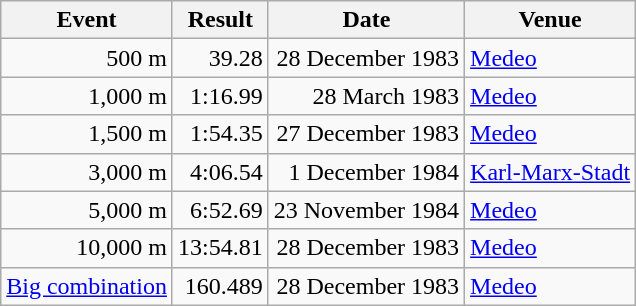<table class="wikitable" style="text-align:right">
<tr>
<th>Event</th>
<th>Result</th>
<th>Date</th>
<th>Venue</th>
</tr>
<tr>
<td>500 m</td>
<td>39.28</td>
<td>28 December 1983</td>
<td align="left"><a href='#'>Medeo</a></td>
</tr>
<tr>
<td>1,000 m</td>
<td>1:16.99</td>
<td>28 March 1983</td>
<td align="left"><a href='#'>Medeo</a></td>
</tr>
<tr>
<td>1,500 m</td>
<td>1:54.35</td>
<td>27 December 1983</td>
<td align="left"><a href='#'>Medeo</a></td>
</tr>
<tr>
<td>3,000 m</td>
<td>4:06.54</td>
<td>1 December 1984</td>
<td align="left"><a href='#'>Karl-Marx-Stadt</a></td>
</tr>
<tr>
<td>5,000 m</td>
<td>6:52.69</td>
<td>23 November 1984</td>
<td align="left"><a href='#'>Medeo</a></td>
</tr>
<tr>
<td>10,000 m</td>
<td>13:54.81</td>
<td>28 December 1983</td>
<td align="left"><a href='#'>Medeo</a></td>
</tr>
<tr>
<td><a href='#'>Big combination</a></td>
<td>160.489</td>
<td>28 December 1983</td>
<td align="left"><a href='#'>Medeo</a></td>
</tr>
</table>
